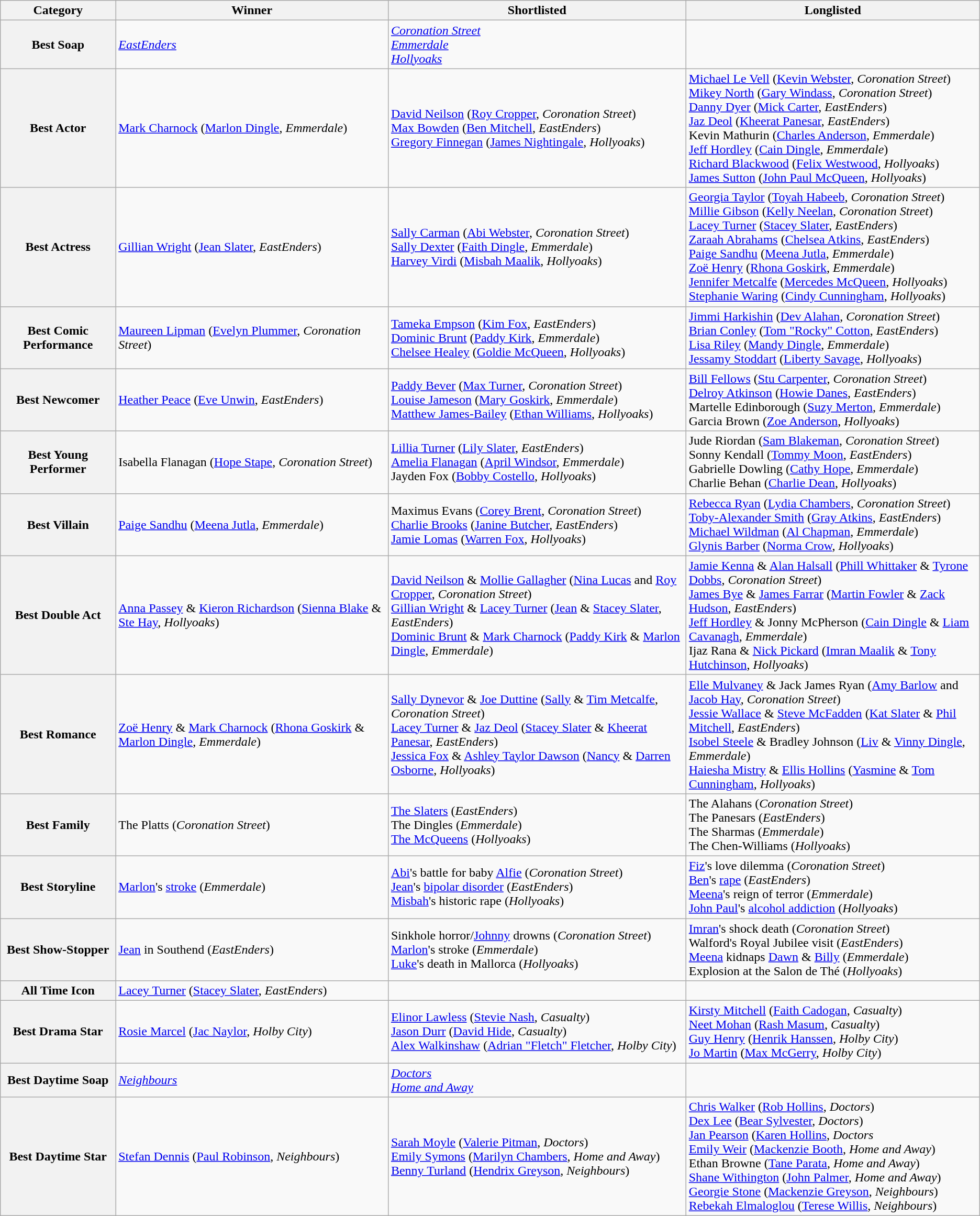<table class="wikitable" style="font-size: 100%;">
<tr>
<th>Category</th>
<th>Winner</th>
<th>Shortlisted</th>
<th>Longlisted</th>
</tr>
<tr>
<th>Best Soap</th>
<td><em><a href='#'>EastEnders</a></em></td>
<td><em><a href='#'>Coronation Street</a></em><br><em><a href='#'>Emmerdale</a></em><br><em><a href='#'>Hollyoaks</a></em></td>
<td></td>
</tr>
<tr>
<th>Best Actor</th>
<td><a href='#'>Mark Charnock</a> (<a href='#'>Marlon Dingle</a>, <em>Emmerdale</em>)</td>
<td><a href='#'>David Neilson</a> (<a href='#'>Roy Cropper</a>, <em>Coronation Street</em>)<br><a href='#'>Max Bowden</a> (<a href='#'>Ben Mitchell</a>, <em>EastEnders</em>)<br><a href='#'>Gregory Finnegan</a> (<a href='#'>James Nightingale</a>, <em>Hollyoaks</em>)</td>
<td><a href='#'>Michael Le Vell</a> (<a href='#'>Kevin Webster</a>, <em>Coronation Street</em>)<br><a href='#'>Mikey North</a> (<a href='#'>Gary Windass</a>, <em>Coronation Street</em>)<br><a href='#'>Danny Dyer</a> (<a href='#'>Mick Carter</a>, <em>EastEnders</em>)<br><a href='#'>Jaz Deol</a> (<a href='#'>Kheerat Panesar</a>, <em>EastEnders</em>)<br>Kevin Mathurin (<a href='#'>Charles Anderson</a>, <em>Emmerdale</em>)<br><a href='#'>Jeff Hordley</a> (<a href='#'>Cain Dingle</a>, <em>Emmerdale</em>)<br><a href='#'>Richard Blackwood</a> (<a href='#'>Felix Westwood</a>, <em>Hollyoaks</em>)<br><a href='#'>James Sutton</a> (<a href='#'>John Paul McQueen</a>, <em>Hollyoaks</em>)</td>
</tr>
<tr>
<th>Best Actress</th>
<td><a href='#'>Gillian Wright</a> (<a href='#'>Jean Slater</a>, <em>EastEnders</em>)</td>
<td><a href='#'>Sally Carman</a> (<a href='#'>Abi Webster</a>, <em>Coronation Street</em>)<br><a href='#'>Sally Dexter</a> (<a href='#'>Faith Dingle</a>, <em>Emmerdale</em>) <br><a href='#'>Harvey Virdi</a> (<a href='#'>Misbah Maalik</a>, <em>Hollyoaks</em>)</td>
<td><a href='#'>Georgia Taylor</a> (<a href='#'>Toyah Habeeb</a>, <em>Coronation Street</em>)<br><a href='#'>Millie Gibson</a> (<a href='#'>Kelly Neelan</a>, <em>Coronation Street</em>)<br><a href='#'>Lacey Turner</a> (<a href='#'>Stacey Slater</a>, <em>EastEnders</em>) <br><a href='#'>Zaraah Abrahams</a> (<a href='#'>Chelsea Atkins</a>, <em>EastEnders</em>) <br><a href='#'>Paige Sandhu</a> (<a href='#'>Meena Jutla</a>, <em>Emmerdale</em>) <br><a href='#'>Zoë Henry</a> (<a href='#'>Rhona Goskirk</a>, <em>Emmerdale</em>) <br><a href='#'>Jennifer Metcalfe</a> (<a href='#'>Mercedes McQueen</a>, <em>Hollyoaks</em>)<br><a href='#'>Stephanie Waring</a> (<a href='#'>Cindy Cunningham</a>, <em>Hollyoaks</em>)</td>
</tr>
<tr>
<th>Best Comic Performance</th>
<td><a href='#'>Maureen Lipman</a> (<a href='#'>Evelyn Plummer</a>, <em>Coronation Street</em>)</td>
<td><a href='#'>Tameka Empson</a> (<a href='#'>Kim Fox</a>, <em>EastEnders</em>)<br><a href='#'>Dominic Brunt</a> (<a href='#'>Paddy Kirk</a>, <em>Emmerdale</em>) <br><a href='#'>Chelsee Healey</a> (<a href='#'>Goldie McQueen</a>, <em>Hollyoaks</em>)</td>
<td><a href='#'>Jimmi Harkishin</a> (<a href='#'>Dev Alahan</a>, <em>Coronation Street</em>)<br> <a href='#'>Brian Conley</a> (<a href='#'>Tom "Rocky" Cotton</a>, <em>EastEnders</em>)<br><a href='#'>Lisa Riley</a> (<a href='#'>Mandy Dingle</a>, <em>Emmerdale</em>)<br><a href='#'>Jessamy Stoddart</a> (<a href='#'>Liberty Savage</a>, <em>Hollyoaks</em>)</td>
</tr>
<tr>
<th>Best Newcomer</th>
<td><a href='#'>Heather Peace</a> (<a href='#'>Eve Unwin</a>, <em>EastEnders</em>)</td>
<td><a href='#'>Paddy Bever</a> (<a href='#'>Max Turner</a>, <em>Coronation Street</em>)<br><a href='#'>Louise Jameson</a> (<a href='#'>Mary Goskirk</a>, <em>Emmerdale</em>)<br><a href='#'>Matthew James-Bailey</a> (<a href='#'>Ethan Williams</a>, <em>Hollyoaks</em>)</td>
<td><a href='#'>Bill Fellows</a> (<a href='#'>Stu Carpenter</a>, <em>Coronation Street</em>)<br><a href='#'>Delroy Atkinson</a> (<a href='#'>Howie Danes</a>, <em>EastEnders</em>)<br>Martelle Edinborough (<a href='#'>Suzy Merton</a>, <em>Emmerdale</em>)<br>Garcia Brown (<a href='#'>Zoe Anderson</a>, <em>Hollyoaks</em>)</td>
</tr>
<tr>
<th>Best Young Performer</th>
<td>Isabella Flanagan (<a href='#'>Hope Stape</a>, <em>Coronation Street</em>)</td>
<td><a href='#'>Lillia Turner</a> (<a href='#'>Lily Slater</a>, <em>EastEnders</em>)<br><a href='#'>Amelia Flanagan</a> (<a href='#'>April Windsor</a>, <em>Emmerdale</em>)<br>Jayden Fox (<a href='#'>Bobby Costello</a>, <em>Hollyoaks</em>)</td>
<td>Jude Riordan (<a href='#'>Sam Blakeman</a>, <em>Coronation Street</em>)<br>Sonny Kendall (<a href='#'>Tommy Moon</a>, <em>EastEnders</em>)<br>Gabrielle Dowling (<a href='#'>Cathy Hope</a>, <em>Emmerdale</em>)<br>Charlie Behan (<a href='#'>Charlie Dean</a>, <em>Hollyoaks</em>)</td>
</tr>
<tr>
<th>Best Villain</th>
<td><a href='#'>Paige Sandhu</a> (<a href='#'>Meena Jutla</a>, <em>Emmerdale</em>)</td>
<td>Maximus Evans (<a href='#'>Corey Brent</a>, <em>Coronation Street</em>)<br><a href='#'>Charlie Brooks</a> (<a href='#'>Janine Butcher</a>, <em>EastEnders</em>) <br><a href='#'>Jamie Lomas</a> (<a href='#'>Warren Fox</a>, <em>Hollyoaks</em>)</td>
<td><a href='#'>Rebecca Ryan</a> (<a href='#'>Lydia Chambers</a>, <em>Coronation Street</em>) <br><a href='#'>Toby-Alexander Smith</a> (<a href='#'>Gray Atkins</a>, <em>EastEnders</em>)<br><a href='#'>Michael Wildman</a> (<a href='#'>Al Chapman</a>, <em>Emmerdale</em>)<br> <a href='#'>Glynis Barber</a> (<a href='#'>Norma Crow</a>, <em>Hollyoaks</em>)</td>
</tr>
<tr>
<th>Best Double Act</th>
<td><a href='#'>Anna Passey</a> & <a href='#'>Kieron Richardson</a> (<a href='#'>Sienna Blake</a> & <a href='#'>Ste Hay</a>, <em>Hollyoaks</em>)</td>
<td><a href='#'>David Neilson</a> & <a href='#'>Mollie Gallagher</a> (<a href='#'>Nina Lucas</a> and <a href='#'>Roy Cropper</a>, <em>Coronation Street</em>)<br><a href='#'>Gillian Wright</a> & <a href='#'>Lacey Turner</a> (<a href='#'>Jean</a> & <a href='#'>Stacey Slater</a>, <em>EastEnders</em>)<br><a href='#'>Dominic Brunt</a> & <a href='#'>Mark Charnock</a> (<a href='#'>Paddy Kirk</a> & <a href='#'>Marlon Dingle</a>, <em>Emmerdale</em>)</td>
<td><a href='#'>Jamie Kenna</a> & <a href='#'>Alan Halsall</a> (<a href='#'>Phill Whittaker</a> & <a href='#'>Tyrone Dobbs</a>, <em>Coronation Street</em>)<br><a href='#'>James Bye</a> & <a href='#'>James Farrar</a> (<a href='#'>Martin Fowler</a> & <a href='#'>Zack Hudson</a>, <em>EastEnders</em>)<br><a href='#'>Jeff Hordley</a> & Jonny McPherson (<a href='#'>Cain Dingle</a> & <a href='#'>Liam Cavanagh</a>, <em>Emmerdale</em>)<br>Ijaz Rana & <a href='#'>Nick Pickard</a> (<a href='#'>Imran Maalik</a> & <a href='#'>Tony Hutchinson</a>, <em>Hollyoaks</em>)</td>
</tr>
<tr>
<th>Best Romance</th>
<td><a href='#'>Zoë Henry</a> & <a href='#'>Mark Charnock</a> (<a href='#'>Rhona Goskirk</a> & <a href='#'>Marlon Dingle</a>, <em>Emmerdale</em>)</td>
<td><a href='#'>Sally Dynevor</a> & <a href='#'>Joe Duttine</a> (<a href='#'>Sally</a> & <a href='#'>Tim Metcalfe</a>, <em>Coronation Street</em>) <br><a href='#'>Lacey Turner</a> & <a href='#'>Jaz Deol</a> (<a href='#'>Stacey Slater</a> & <a href='#'>Kheerat Panesar</a>, <em>EastEnders</em>)<br><a href='#'>Jessica Fox</a> & <a href='#'>Ashley Taylor Dawson</a> (<a href='#'>Nancy</a> & <a href='#'>Darren Osborne</a>, <em>Hollyoaks</em>)</td>
<td><a href='#'>Elle Mulvaney</a> & Jack James Ryan (<a href='#'>Amy Barlow</a> and <a href='#'>Jacob Hay</a>, <em>Coronation Street</em>)<br><a href='#'>Jessie Wallace</a> & <a href='#'>Steve McFadden</a> (<a href='#'>Kat Slater</a> & <a href='#'>Phil Mitchell</a>, <em>EastEnders</em>)<br><a href='#'>Isobel Steele</a> & Bradley Johnson (<a href='#'>Liv</a> & <a href='#'>Vinny Dingle</a>, <em>Emmerdale</em>)<br><a href='#'>Haiesha Mistry</a> & <a href='#'>Ellis Hollins</a> (<a href='#'>Yasmine</a> & <a href='#'>Tom Cunningham</a>, <em>Hollyoaks</em>)</td>
</tr>
<tr>
<th>Best Family</th>
<td>The Platts (<em>Coronation Street</em>)</td>
<td><a href='#'>The Slaters</a> (<em>EastEnders</em>)<br>The Dingles (<em>Emmerdale</em>)<br><a href='#'>The McQueens</a> (<em>Hollyoaks</em>)</td>
<td>The Alahans (<em>Coronation Street</em>)<br>The Panesars (<em>EastEnders</em>)<br>The Sharmas (<em>Emmerdale</em>)<br>The Chen-Williams (<em>Hollyoaks</em>)</td>
</tr>
<tr>
<th>Best Storyline</th>
<td><a href='#'>Marlon</a>'s <a href='#'>stroke</a> (<em>Emmerdale</em>)</td>
<td><a href='#'>Abi</a>'s battle for baby <a href='#'>Alfie</a> (<em>Coronation Street</em>)<br><a href='#'>Jean</a>'s <a href='#'>bipolar disorder</a> (<em>EastEnders</em>)<br><a href='#'>Misbah</a>'s historic rape (<em>Hollyoaks</em>)</td>
<td><a href='#'>Fiz</a>'s love dilemma (<em>Coronation Street</em>)<br><a href='#'>Ben</a>'s <a href='#'>rape</a> (<em>EastEnders</em>)<br><a href='#'>Meena</a>'s reign of terror (<em>Emmerdale</em>) <br><a href='#'>John Paul</a>'s <a href='#'>alcohol addiction</a> (<em>Hollyoaks</em>)</td>
</tr>
<tr>
<th>Best Show-Stopper</th>
<td><a href='#'>Jean</a> in Southend (<em>EastEnders</em>)</td>
<td>Sinkhole horror/<a href='#'>Johnny</a> drowns (<em>Coronation Street</em>)<br><a href='#'>Marlon</a>'s stroke (<em>Emmerdale</em>)<br> <a href='#'>Luke</a>'s death in Mallorca (<em>Hollyoaks</em>)</td>
<td><a href='#'>Imran</a>'s shock death (<em>Coronation Street</em>)<br> Walford's Royal Jubilee visit (<em>EastEnders</em>) <br> <a href='#'>Meena</a> kidnaps <a href='#'>Dawn</a> & <a href='#'>Billy</a> (<em>Emmerdale</em>) <br>Explosion at the Salon de Thé (<em>Hollyoaks</em>)</td>
</tr>
<tr>
<th>All Time Icon</th>
<td><a href='#'>Lacey Turner</a> (<a href='#'>Stacey Slater</a>, <em>EastEnders</em>)</td>
<td></td>
<td></td>
</tr>
<tr>
<th>Best Drama Star</th>
<td><a href='#'>Rosie Marcel</a> (<a href='#'>Jac Naylor</a>, <em>Holby City</em>)</td>
<td><a href='#'>Elinor Lawless</a> (<a href='#'>Stevie Nash</a>, <em>Casualty</em>)<br><a href='#'>Jason Durr</a> (<a href='#'>David Hide</a>, <em>Casualty</em>) <br><a href='#'>Alex Walkinshaw</a> (<a href='#'>Adrian "Fletch" Fletcher</a>, <em>Holby City</em>)</td>
<td><a href='#'>Kirsty Mitchell</a> (<a href='#'>Faith Cadogan</a>, <em>Casualty</em>)<br><a href='#'>Neet Mohan</a> (<a href='#'>Rash Masum</a>, <em>Casualty</em>)<br><a href='#'>Guy Henry</a> (<a href='#'>Henrik Hanssen</a>, <em>Holby City</em>)<br><a href='#'>Jo Martin</a> (<a href='#'>Max McGerry</a>, <em>Holby City</em>)</td>
</tr>
<tr>
<th>Best Daytime Soap</th>
<td><em><a href='#'>Neighbours</a></em></td>
<td><em><a href='#'>Doctors</a></em><br><em><a href='#'>Home and Away</a></em></td>
<td></td>
</tr>
<tr>
<th>Best Daytime Star</th>
<td><a href='#'>Stefan Dennis</a> (<a href='#'>Paul Robinson</a>, <em>Neighbours</em>)</td>
<td><a href='#'>Sarah Moyle</a> (<a href='#'>Valerie Pitman</a>, <em>Doctors</em>)<br><a href='#'>Emily Symons</a> (<a href='#'>Marilyn Chambers</a>, <em>Home and Away</em>) <br><a href='#'>Benny Turland</a> (<a href='#'>Hendrix Greyson</a>, <em>Neighbours</em>)</td>
<td><a href='#'>Chris Walker</a> (<a href='#'>Rob Hollins</a>, <em>Doctors</em>)<br><a href='#'>Dex Lee</a> (<a href='#'>Bear Sylvester</a>, <em>Doctors</em>) <br><a href='#'>Jan Pearson</a> (<a href='#'>Karen Hollins</a>, <em>Doctors</em><br> <a href='#'>Emily Weir</a> (<a href='#'>Mackenzie Booth</a>, <em>Home and Away</em>)<br>Ethan Browne (<a href='#'>Tane Parata</a>, <em>Home and Away</em>)<br><a href='#'>Shane Withington</a> (<a href='#'>John Palmer</a>, <em>Home and Away</em>)<br><a href='#'>Georgie Stone</a> (<a href='#'>Mackenzie Greyson</a>, <em>Neighbours</em>)<br><a href='#'>Rebekah Elmaloglou</a> (<a href='#'>Terese Willis</a>, <em>Neighbours</em>)</td>
</tr>
</table>
